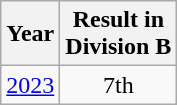<table class="wikitable" style="text-align:center">
<tr>
<th>Year</th>
<th>Result in<br>Division B</th>
</tr>
<tr>
<td><a href='#'>2023</a></td>
<td>7th</td>
</tr>
</table>
